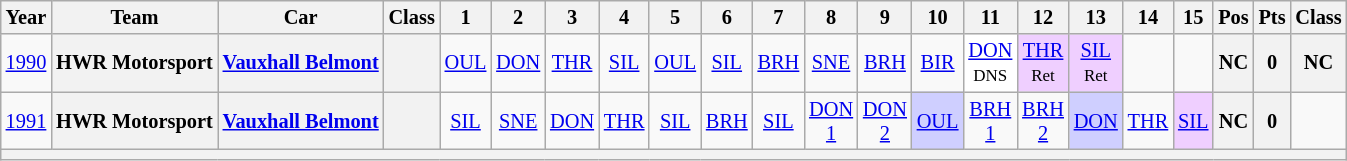<table class="wikitable" style="text-align:center; font-size:85%">
<tr>
<th>Year</th>
<th>Team</th>
<th>Car</th>
<th>Class</th>
<th>1</th>
<th>2</th>
<th>3</th>
<th>4</th>
<th>5</th>
<th>6</th>
<th>7</th>
<th>8</th>
<th>9</th>
<th>10</th>
<th>11</th>
<th>12</th>
<th>13</th>
<th>14</th>
<th>15</th>
<th>Pos</th>
<th>Pts</th>
<th>Class</th>
</tr>
<tr>
<td><a href='#'>1990</a></td>
<th>HWR Motorsport</th>
<th><a href='#'>Vauxhall Belmont</a></th>
<th><span></span></th>
<td><a href='#'>OUL</a></td>
<td><a href='#'>DON</a></td>
<td><a href='#'>THR</a></td>
<td><a href='#'>SIL</a></td>
<td><a href='#'>OUL</a></td>
<td><a href='#'>SIL</a></td>
<td><a href='#'>BRH</a></td>
<td><a href='#'>SNE</a></td>
<td><a href='#'>BRH</a></td>
<td><a href='#'>BIR</a></td>
<td style="background:#FFFFFF;"><a href='#'>DON</a><br><small>DNS</small></td>
<td style="background:#EFCFFF;"><a href='#'>THR</a><br><small>Ret</small></td>
<td style="background:#EFCFFF;"><a href='#'>SIL</a><br><small>Ret</small></td>
<td></td>
<td></td>
<th>NC</th>
<th>0</th>
<th>NC</th>
</tr>
<tr>
<td><a href='#'>1991</a></td>
<th>HWR Motorsport</th>
<th><a href='#'>Vauxhall Belmont</a></th>
<th></th>
<td><a href='#'>SIL</a></td>
<td><a href='#'>SNE</a></td>
<td><a href='#'>DON</a></td>
<td><a href='#'>THR</a></td>
<td><a href='#'>SIL</a></td>
<td><a href='#'>BRH</a></td>
<td><a href='#'>SIL</a></td>
<td><a href='#'>DON<br>1</a></td>
<td><a href='#'>DON<br>2</a></td>
<td style="background:#CFCFFF;"><a href='#'>OUL</a><br></td>
<td><a href='#'>BRH<br>1</a></td>
<td><a href='#'>BRH<br>2</a></td>
<td style="background:#CFCFFF;"><a href='#'>DON</a><br></td>
<td><a href='#'>THR</a></td>
<td style="background:#EFCFFF;"><a href='#'>SIL</a><br></td>
<th>NC</th>
<th>0</th>
<td></td>
</tr>
<tr>
<th colspan="22"></th>
</tr>
</table>
